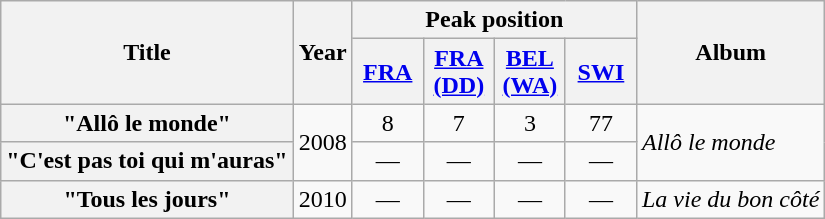<table class="wikitable plainrowheaders">
<tr>
<th scope="col" rowspan="2">Title</th>
<th scope="col" rowspan="2">Year</th>
<th scope="col" colspan="4">Peak position</th>
<th scope="col" rowspan="2">Album</th>
</tr>
<tr>
<th width="40" align="center"><a href='#'>FRA</a><br></th>
<th width="40" align="center"><a href='#'>FRA<br>(DD)</a><br></th>
<th width="40" align="center"><a href='#'>BEL<br>(WA)</a><br></th>
<th width="40" align="center"><a href='#'>SWI</a></th>
</tr>
<tr>
<th scope="row">"Allô le monde"</th>
<td rowspan="2">2008</td>
<td align="center">8</td>
<td align="center">7</td>
<td align="center">3</td>
<td align="center">77</td>
<td rowspan="2"><em>Allô le monde</em></td>
</tr>
<tr>
<th scope="row">"C'est pas toi qui m'auras"</th>
<td align="center">—</td>
<td align="center">—</td>
<td align="center">—</td>
<td align="center">—</td>
</tr>
<tr>
<th scope="row">"Tous les jours"</th>
<td>2010</td>
<td align="center">—</td>
<td align="center">—</td>
<td align="center">—</td>
<td align="center">—</td>
<td><em>La vie du bon côté</em></td>
</tr>
</table>
